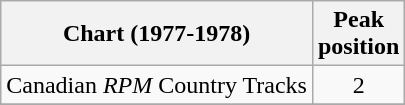<table class="wikitable sortable">
<tr>
<th align="left">Chart (1977-1978)</th>
<th align="center">Peak<br>position</th>
</tr>
<tr>
<td align="left">Canadian <em>RPM</em> Country Tracks</td>
<td align="center">2</td>
</tr>
<tr>
</tr>
</table>
